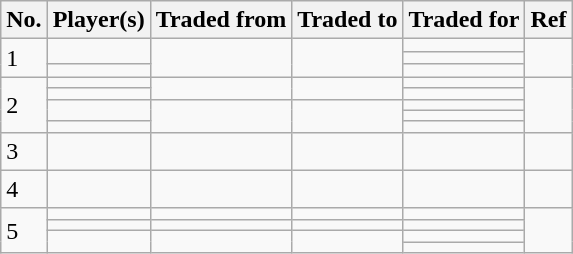<table class="wikitable plainrowheaders sortable">
<tr>
<th>No.</th>
<th>Player(s)</th>
<th>Traded from</th>
<th>Traded to</th>
<th>Traded for</th>
<th class="unsortable">Ref</th>
</tr>
<tr>
<td rowspan=3>1</td>
<td rowspan=2></td>
<td rowspan=3></td>
<td rowspan=3></td>
<td></td>
<td rowspan=3></td>
</tr>
<tr>
<td></td>
</tr>
<tr>
<td></td>
<td></td>
</tr>
<tr>
<td rowspan=5>2</td>
<td></td>
<td rowspan=2></td>
<td rowspan=2></td>
<td></td>
<td rowspan=5></td>
</tr>
<tr>
<td></td>
<td></td>
</tr>
<tr>
<td rowspan=2></td>
<td rowspan=3></td>
<td rowspan=3></td>
<td></td>
</tr>
<tr>
<td></td>
</tr>
<tr>
<td></td>
<td></td>
</tr>
<tr>
<td>3</td>
<td></td>
<td></td>
<td></td>
<td></td>
<td></td>
</tr>
<tr>
<td>4</td>
<td></td>
<td></td>
<td></td>
<td></td>
<td></td>
</tr>
<tr>
<td rowspan=4>5</td>
<td></td>
<td></td>
<td></td>
<td></td>
<td rowspan=4></td>
</tr>
<tr>
<td></td>
<td></td>
<td></td>
<td></td>
</tr>
<tr>
<td rowspan=2></td>
<td rowspan=2></td>
<td rowspan=2></td>
<td></td>
</tr>
<tr>
<td></td>
</tr>
</table>
